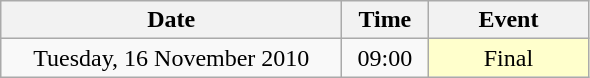<table class = "wikitable" style="text-align:center;">
<tr>
<th width=220>Date</th>
<th width=50>Time</th>
<th width=100>Event</th>
</tr>
<tr>
<td>Tuesday, 16 November 2010</td>
<td>09:00</td>
<td bgcolor=ffffcc>Final</td>
</tr>
</table>
